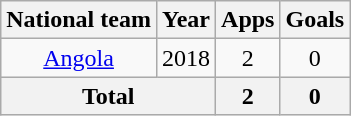<table class="wikitable" style="text-align:center">
<tr>
<th>National team</th>
<th>Year</th>
<th>Apps</th>
<th>Goals</th>
</tr>
<tr>
<td><a href='#'>Angola</a></td>
<td>2018</td>
<td>2</td>
<td>0</td>
</tr>
<tr>
<th colspan=2>Total</th>
<th>2</th>
<th>0</th>
</tr>
</table>
